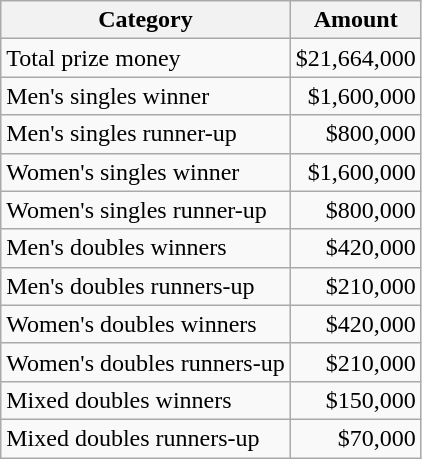<table class="wikitable" style="text-align:right;">
<tr>
<th>Category</th>
<th>Amount</th>
</tr>
<tr>
<td style="text-align:left;">Total prize money</td>
<td>$21,664,000</td>
</tr>
<tr>
<td style="text-align:left;">Men's singles winner</td>
<td>$1,600,000</td>
</tr>
<tr>
<td style="text-align:left;">Men's singles runner-up</td>
<td>$800,000</td>
</tr>
<tr>
<td style="text-align:left;">Women's singles winner</td>
<td>$1,600,000</td>
</tr>
<tr>
<td style="text-align:left;">Women's singles runner-up</td>
<td>$800,000</td>
</tr>
<tr>
<td style="text-align:left;">Men's doubles winners</td>
<td>$420,000</td>
</tr>
<tr>
<td style="text-align:left;">Men's doubles runners-up</td>
<td>$210,000</td>
</tr>
<tr>
<td style="text-align:left;">Women's doubles winners</td>
<td>$420,000</td>
</tr>
<tr>
<td style="text-align:left;">Women's doubles runners-up</td>
<td>$210,000</td>
</tr>
<tr>
<td style="text-align:left;">Mixed doubles winners</td>
<td>$150,000</td>
</tr>
<tr>
<td style="text-align:left;">Mixed doubles runners-up</td>
<td>$70,000</td>
</tr>
</table>
